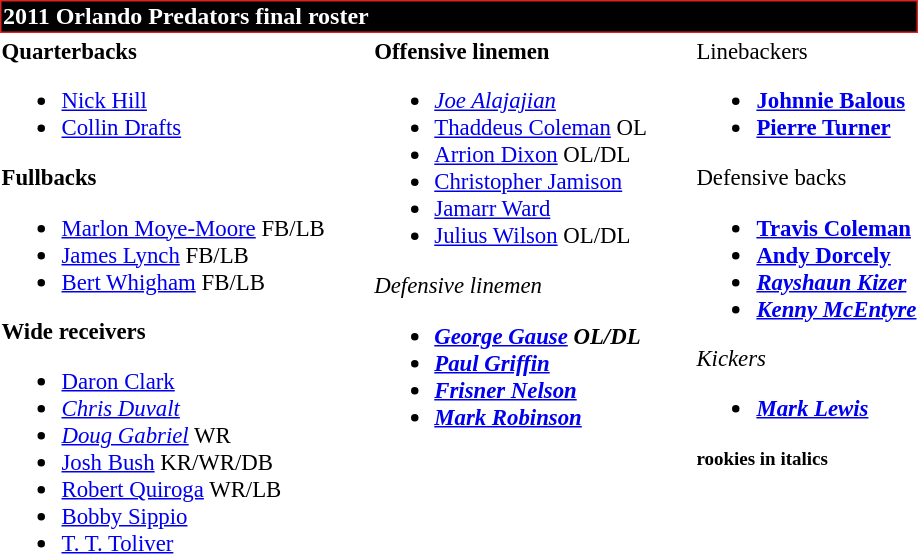<table class="toccolours" style="text-align: left;">
<tr>
<th colspan="7" style="background-color:black; border: 1px solid #d22;color:white">2011 Orlando Predators final roster</th>
</tr>
<tr>
<td style="font-size: 95%;" valign="top"><strong>Quarterbacks</strong><br><ul><li> <a href='#'>Nick Hill</a></li><li> <a href='#'>Collin Drafts</a></li></ul><strong>Fullbacks</strong><ul><li> <a href='#'>Marlon Moye-Moore</a> FB/LB</li><li> <a href='#'>James Lynch</a> FB/LB</li><li> <a href='#'>Bert Whigham</a> FB/LB</li></ul><strong>Wide receivers</strong><ul><li> <a href='#'>Daron Clark</a></li><li> <em><a href='#'>Chris Duvalt</a></em></li><li> <em><a href='#'>Doug Gabriel</a></em> WR</li><li> <a href='#'>Josh Bush</a> KR/WR/DB</li><li> <a href='#'>Robert Quiroga</a> WR/LB</li><li> <a href='#'>Bobby Sippio</a></li><li> <a href='#'>T. T. Toliver</a></li></ul></td>
<td style="width: 25px;"></td>
<td style="font-size: 95%;" valign="top"><strong>Offensive linemen</strong><br><ul><li> <em><a href='#'>Joe Alajajian</a></em></li><li> <a href='#'>Thaddeus Coleman</a> OL</li><li> <a href='#'>Arrion Dixon</a> OL/DL</li><li> <a href='#'>Christopher Jamison</a></li><li> <a href='#'>Jamarr Ward</a></li><li> <a href='#'>Julius Wilson</a> OL/DL</li></ul><em>Defensive linemen<strong><ul><li> <a href='#'>George Gause</a> OL/DL</li><li> <a href='#'>Paul Griffin</a></li><li> <a href='#'>Frisner Nelson</a></li><li> <a href='#'>Mark Robinson</a></li></ul></td>
<td style="width: 25px;"></td>
<td style="font-size: 95%;" valign="top"></strong>Linebackers<strong><br><ul><li> <a href='#'>Johnnie Balous</a></li><li> <a href='#'>Pierre Turner</a></li></ul></strong>Defensive backs<strong><ul><li> <a href='#'>Travis Coleman</a></li><li> </em><a href='#'>Andy Dorcely</a><em></li><li> <a href='#'>Rayshaun Kizer</a></li><li> <a href='#'>Kenny McEntyre</a></li></ul></strong>Kickers<strong><ul><li> <a href='#'>Mark Lewis</a></li></ul><small></em>rookies in italics<em></small></td>
</tr>
<tr>
</tr>
</table>
